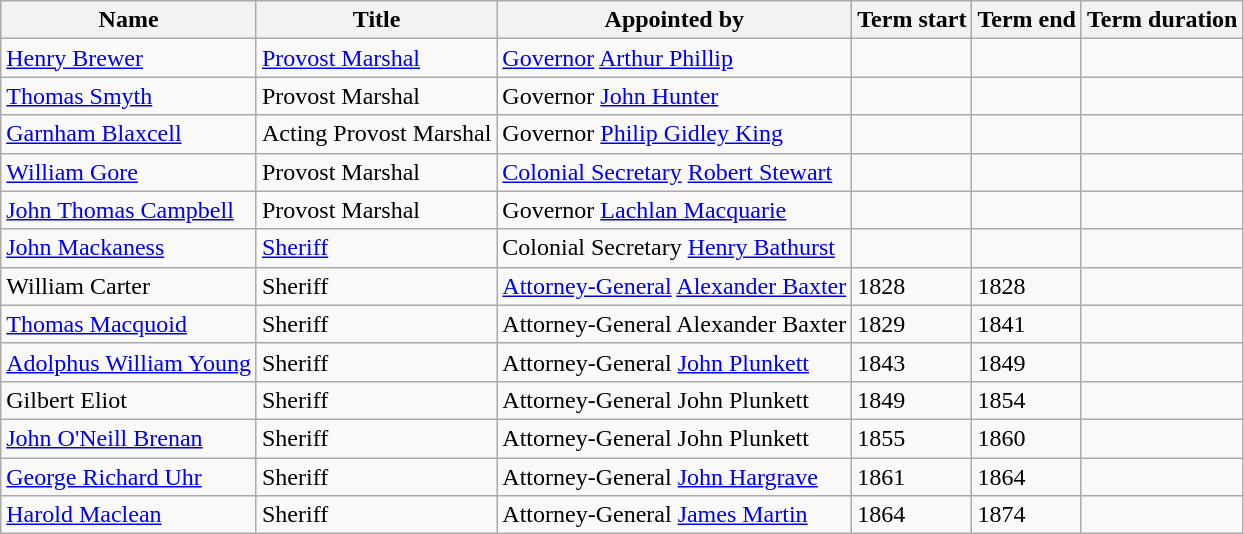<table class="wikitable sortable">
<tr>
<th>Name</th>
<th class="unsortable">Title</th>
<th class="unsortable">Appointed by</th>
<th>Term start</th>
<th class="unsortable">Term end</th>
<th>Term duration</th>
</tr>
<tr>
<td data-sort-value="Brewer"><a href='#'>Henry Brewer</a></td>
<td><a href='#'>Provost Marshal</a></td>
<td><a href='#'>Governor</a> <a href='#'>Arthur Phillip</a></td>
<td></td>
<td></td>
<td></td>
</tr>
<tr>
<td><a href='#'>Thomas Smyth</a></td>
<td>Provost Marshal</td>
<td>Governor <a href='#'>John Hunter</a></td>
<td></td>
<td></td>
<td></td>
</tr>
<tr>
<td><a href='#'>Garnham Blaxcell</a></td>
<td>Acting Provost Marshal</td>
<td>Governor <a href='#'>Philip Gidley King</a></td>
<td></td>
<td></td>
<td></td>
</tr>
<tr>
<td><a href='#'>William Gore</a></td>
<td>Provost Marshal</td>
<td><a href='#'>Colonial Secretary</a> <a href='#'>Robert Stewart</a></td>
<td></td>
<td></td>
<td></td>
</tr>
<tr>
<td><a href='#'>John Thomas Campbell</a></td>
<td>Provost Marshal</td>
<td>Governor <a href='#'>Lachlan Macquarie</a></td>
<td></td>
<td></td>
<td></td>
</tr>
<tr>
<td><a href='#'>John Mackaness</a></td>
<td><a href='#'>Sheriff</a></td>
<td>Colonial Secretary <a href='#'>Henry Bathurst</a></td>
<td></td>
<td></td>
<td></td>
</tr>
<tr>
<td>William Carter</td>
<td>Sheriff</td>
<td><a href='#'>Attorney-General</a> <a href='#'>Alexander Baxter</a></td>
<td>1828</td>
<td>1828</td>
<td></td>
</tr>
<tr>
<td><a href='#'>Thomas Macquoid</a></td>
<td>Sheriff</td>
<td>Attorney-General Alexander Baxter</td>
<td>1829</td>
<td>1841</td>
<td></td>
</tr>
<tr>
<td><a href='#'>Adolphus William Young</a></td>
<td>Sheriff</td>
<td>Attorney-General <a href='#'>John Plunkett</a></td>
<td>1843</td>
<td>1849</td>
<td></td>
</tr>
<tr>
<td>Gilbert Eliot</td>
<td>Sheriff</td>
<td>Attorney-General John Plunkett</td>
<td>1849</td>
<td>1854</td>
<td></td>
</tr>
<tr>
<td><a href='#'>John O'Neill Brenan</a></td>
<td>Sheriff</td>
<td>Attorney-General John Plunkett</td>
<td>1855</td>
<td>1860</td>
<td></td>
</tr>
<tr>
<td><a href='#'>George Richard Uhr</a></td>
<td>Sheriff</td>
<td>Attorney-General <a href='#'>John Hargrave</a></td>
<td>1861</td>
<td>1864</td>
<td></td>
</tr>
<tr>
<td><a href='#'>Harold Maclean</a></td>
<td>Sheriff</td>
<td>Attorney-General <a href='#'>James Martin</a></td>
<td>1864</td>
<td>1874</td>
<td></td>
</tr>
</table>
